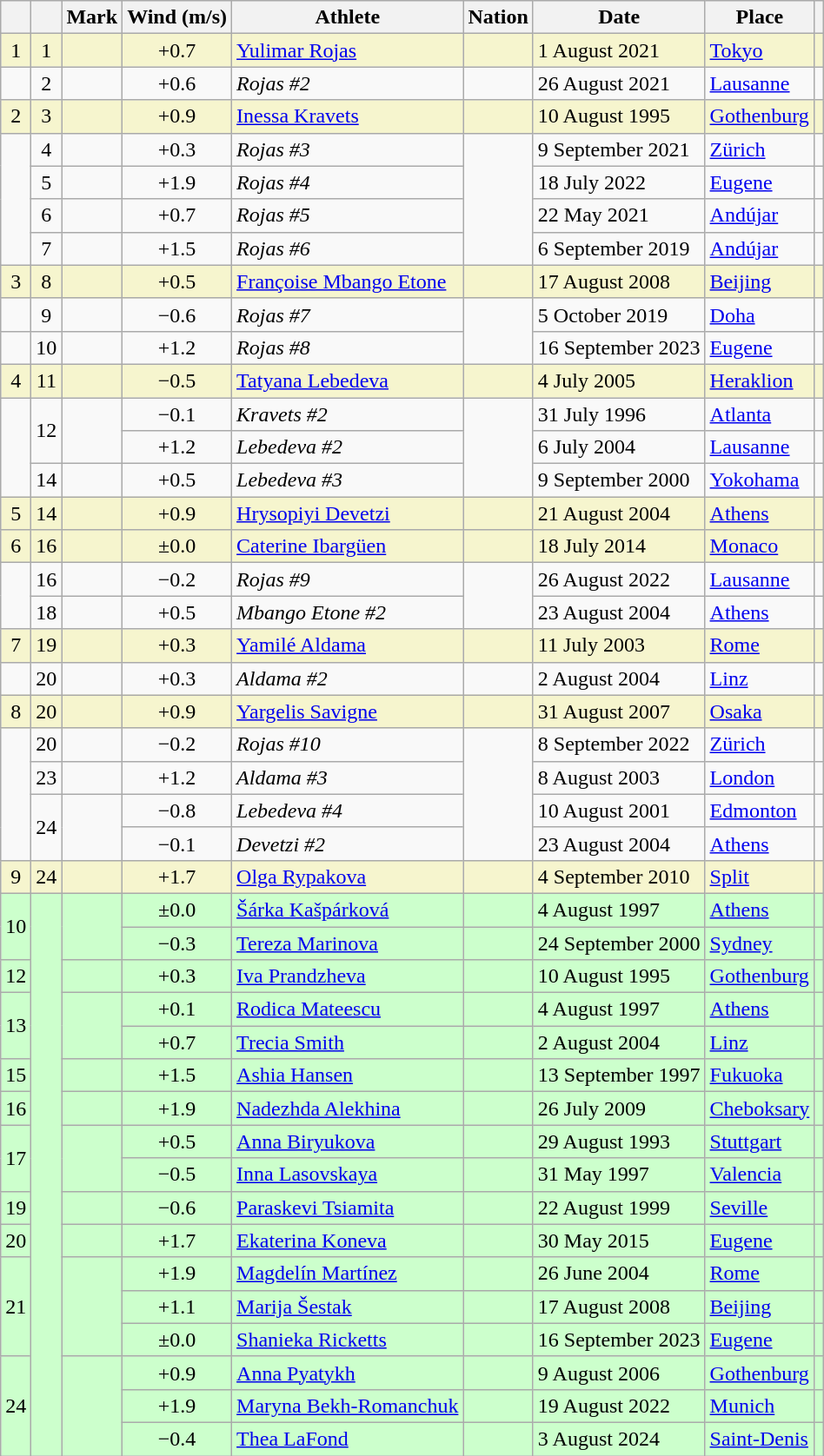<table class="wikitable sortable">
<tr>
<th></th>
<th></th>
<th>Mark</th>
<th>Wind (m/s)</th>
<th>Athlete</th>
<th>Nation</th>
<th>Date</th>
<th>Place</th>
<th class="unsortable"></th>
</tr>
<tr bgcolor="#f6F5CE">
<td align="center">1</td>
<td align="center">1</td>
<td></td>
<td align="center">+0.7</td>
<td><a href='#'>Yulimar Rojas</a></td>
<td></td>
<td>1 August 2021</td>
<td><a href='#'>Tokyo</a></td>
<td></td>
</tr>
<tr>
<td></td>
<td align="center">2</td>
<td></td>
<td align="center">+0.6</td>
<td><em>Rojas #2</em></td>
<td></td>
<td>26 August 2021</td>
<td><a href='#'>Lausanne</a></td>
<td></td>
</tr>
<tr bgcolor="#f6F5CE">
<td align="center">2</td>
<td align="center">3</td>
<td></td>
<td align="center">+0.9</td>
<td><a href='#'>Inessa Kravets</a></td>
<td></td>
<td>10 August 1995</td>
<td><a href='#'>Gothenburg</a></td>
<td></td>
</tr>
<tr>
<td rowspan=4></td>
<td align="center">4</td>
<td></td>
<td align="center">+0.3</td>
<td><em>Rojas #3</em></td>
<td rowspan=4></td>
<td>9 September 2021</td>
<td><a href='#'>Zürich</a></td>
<td></td>
</tr>
<tr>
<td align="center">5</td>
<td></td>
<td align="center">+1.9</td>
<td><em>Rojas #4</em></td>
<td>18 July 2022</td>
<td><a href='#'>Eugene</a></td>
<td></td>
</tr>
<tr>
<td align="center">6</td>
<td></td>
<td align="center">+0.7</td>
<td><em>Rojas #5</em></td>
<td>22 May 2021</td>
<td><a href='#'>Andújar</a></td>
<td></td>
</tr>
<tr>
<td align="center">7</td>
<td></td>
<td align="center">+1.5</td>
<td><em>Rojas #6</em></td>
<td>6 September 2019</td>
<td><a href='#'>Andújar</a></td>
<td></td>
</tr>
<tr bgcolor="#f6F5CE">
<td align="center">3</td>
<td align="center">8</td>
<td></td>
<td align="center">+0.5</td>
<td><a href='#'>Françoise Mbango Etone</a></td>
<td></td>
<td>17 August 2008</td>
<td><a href='#'>Beijing</a></td>
<td></td>
</tr>
<tr>
<td></td>
<td align="center">9</td>
<td></td>
<td align="center">−0.6</td>
<td><em>Rojas #7</em></td>
<td rowspan="2"></td>
<td>5 October 2019</td>
<td><a href='#'>Doha</a></td>
<td></td>
</tr>
<tr>
<td></td>
<td align="center">10</td>
<td></td>
<td align="center">+1.2</td>
<td><em>Rojas #8</em></td>
<td>16 September 2023</td>
<td><a href='#'>Eugene</a></td>
<td></td>
</tr>
<tr bgcolor="#f6F5CE">
<td align="center">4</td>
<td align="center">11</td>
<td></td>
<td align="center">−0.5</td>
<td><a href='#'>Tatyana Lebedeva</a></td>
<td></td>
<td>4 July 2005</td>
<td><a href='#'>Heraklion</a></td>
<td></td>
</tr>
<tr>
<td rowspan="3"></td>
<td rowspan="2" align="center">12</td>
<td rowspan="2"></td>
<td align="center">−0.1</td>
<td><em>Kravets #2</em></td>
<td rowspan="3"></td>
<td>31 July 1996</td>
<td><a href='#'>Atlanta</a></td>
<td></td>
</tr>
<tr>
<td align="center">+1.2</td>
<td><em>Lebedeva #2</em></td>
<td>6 July 2004</td>
<td><a href='#'>Lausanne</a></td>
<td></td>
</tr>
<tr>
<td align="center">14</td>
<td></td>
<td align="center">+0.5</td>
<td><em>Lebedeva #3</em></td>
<td>9 September 2000</td>
<td><a href='#'>Yokohama</a></td>
<td></td>
</tr>
<tr bgcolor="#f6F5CE">
<td align="center">5</td>
<td align="center">14</td>
<td></td>
<td align="center">+0.9</td>
<td><a href='#'>Hrysopiyi Devetzi</a></td>
<td></td>
<td>21 August 2004</td>
<td><a href='#'>Athens</a></td>
<td></td>
</tr>
<tr bgcolor="#f6F5CE">
<td align="center">6</td>
<td align="center">16</td>
<td></td>
<td align="center">±0.0</td>
<td><a href='#'>Caterine Ibargüen</a></td>
<td></td>
<td>18 July 2014</td>
<td><a href='#'>Monaco</a></td>
<td></td>
</tr>
<tr>
<td rowspan="2"></td>
<td align="center">16</td>
<td></td>
<td align="center">−0.2</td>
<td><em>Rojas #9</em></td>
<td rowspan="2"></td>
<td>26 August 2022</td>
<td><a href='#'>Lausanne</a></td>
<td></td>
</tr>
<tr>
<td align="center">18</td>
<td></td>
<td align="center">+0.5</td>
<td><em>Mbango Etone #2</em></td>
<td>23 August 2004</td>
<td><a href='#'>Athens</a></td>
<td></td>
</tr>
<tr bgcolor="#f6F5CE">
<td align="center">7</td>
<td align="center">19</td>
<td></td>
<td align="center">+0.3</td>
<td><a href='#'>Yamilé Aldama</a></td>
<td></td>
<td>11 July 2003</td>
<td><a href='#'>Rome</a></td>
<td></td>
</tr>
<tr>
<td></td>
<td align="center">20</td>
<td></td>
<td align="center">+0.3</td>
<td><em>Aldama #2</em></td>
<td></td>
<td>2 August 2004</td>
<td><a href='#'>Linz</a></td>
<td></td>
</tr>
<tr bgcolor="#f6F5CE">
<td align="center">8</td>
<td align="center">20</td>
<td></td>
<td align="center">+0.9</td>
<td><a href='#'>Yargelis Savigne</a></td>
<td></td>
<td>31 August 2007</td>
<td><a href='#'>Osaka</a></td>
<td></td>
</tr>
<tr>
<td rowspan="4"></td>
<td align="center">20</td>
<td></td>
<td align="center">−0.2</td>
<td><em>Rojas #10</em></td>
<td rowspan="4"></td>
<td>8 September 2022</td>
<td><a href='#'>Zürich</a></td>
<td></td>
</tr>
<tr>
<td align="center">23</td>
<td></td>
<td align="center">+1.2</td>
<td><em>Aldama #3</em></td>
<td>8 August 2003</td>
<td><a href='#'>London</a></td>
<td></td>
</tr>
<tr>
<td rowspan=2 align="center">24</td>
<td rowspan="2"></td>
<td align="center">−0.8</td>
<td><em>Lebedeva #4</em></td>
<td>10 August 2001</td>
<td><a href='#'>Edmonton</a></td>
<td></td>
</tr>
<tr>
<td align="center">−0.1</td>
<td><em>Devetzi #2</em></td>
<td>23 August 2004</td>
<td><a href='#'>Athens</a></td>
<td></td>
</tr>
<tr bgcolor="#f6F5CE">
<td align="center">9</td>
<td align="center">24</td>
<td></td>
<td align="center">+1.7</td>
<td><a href='#'>Olga Rypakova</a></td>
<td></td>
<td>4 September 2010</td>
<td><a href='#'>Split</a></td>
<td></td>
</tr>
<tr bgcolor=#CCFFCC>
<td rowspan=2 align=center>10</td>
<td rowspan="17"></td>
<td rowspan=2></td>
<td align=center>±0.0</td>
<td><a href='#'>Šárka Kašpárková</a></td>
<td></td>
<td>4 August 1997</td>
<td><a href='#'>Athens</a></td>
<td></td>
</tr>
<tr bgcolor=#CCFFCC>
<td align=center>−0.3</td>
<td><a href='#'>Tereza Marinova</a></td>
<td></td>
<td>24 September 2000</td>
<td><a href='#'>Sydney</a></td>
<td></td>
</tr>
<tr bgcolor=#CCFFCC>
<td align=center>12</td>
<td></td>
<td align=center>+0.3</td>
<td><a href='#'>Iva Prandzheva</a></td>
<td></td>
<td>10 August 1995</td>
<td><a href='#'>Gothenburg</a></td>
<td></td>
</tr>
<tr bgcolor=#CCFFCC>
<td rowspan=2 align=center>13</td>
<td rowspan=2></td>
<td align=center>+0.1</td>
<td><a href='#'>Rodica Mateescu</a></td>
<td></td>
<td>4 August 1997</td>
<td><a href='#'>Athens</a></td>
<td></td>
</tr>
<tr bgcolor=#CCFFCC>
<td align=center>+0.7</td>
<td><a href='#'>Trecia Smith</a></td>
<td></td>
<td>2 August 2004</td>
<td><a href='#'>Linz</a></td>
<td></td>
</tr>
<tr bgcolor=#CCFFCC>
<td align=center>15</td>
<td></td>
<td align=center>+1.5</td>
<td><a href='#'>Ashia Hansen</a></td>
<td></td>
<td>13 September 1997</td>
<td><a href='#'>Fukuoka</a></td>
<td></td>
</tr>
<tr bgcolor=#CCFFCC>
<td align=center>16</td>
<td></td>
<td align=center>+1.9</td>
<td><a href='#'>Nadezhda Alekhina</a></td>
<td></td>
<td>26 July 2009</td>
<td><a href='#'>Cheboksary</a></td>
<td></td>
</tr>
<tr bgcolor=#CCFFCC>
<td rowspan=2 align=center>17</td>
<td rowspan=2></td>
<td align=center>+0.5</td>
<td><a href='#'>Anna Biryukova</a></td>
<td></td>
<td>29 August 1993</td>
<td><a href='#'>Stuttgart</a></td>
<td></td>
</tr>
<tr bgcolor=#CCFFCC>
<td align=center>−0.5</td>
<td><a href='#'>Inna Lasovskaya</a></td>
<td></td>
<td>31 May 1997</td>
<td><a href='#'>Valencia</a></td>
<td></td>
</tr>
<tr bgcolor=#CCFFCC>
<td align=center>19</td>
<td></td>
<td align=center>−0.6</td>
<td><a href='#'>Paraskevi Tsiamita</a></td>
<td></td>
<td>22 August 1999</td>
<td><a href='#'>Seville</a></td>
<td></td>
</tr>
<tr bgcolor=#CCFFCC>
<td align=center>20</td>
<td></td>
<td align=center>+1.7</td>
<td><a href='#'>Ekaterina Koneva</a></td>
<td></td>
<td>30 May 2015</td>
<td><a href='#'>Eugene</a></td>
<td></td>
</tr>
<tr bgcolor=#CCFFCC>
<td rowspan="3" align="center">21</td>
<td rowspan="3"></td>
<td align=center>+1.9</td>
<td><a href='#'>Magdelín Martínez</a></td>
<td></td>
<td>26 June 2004</td>
<td><a href='#'>Rome</a></td>
<td></td>
</tr>
<tr bgcolor=#CCFFCC>
<td align=center>+1.1</td>
<td><a href='#'>Marija Šestak</a></td>
<td></td>
<td>17 August 2008</td>
<td><a href='#'>Beijing</a></td>
<td></td>
</tr>
<tr bgcolor="#CCFFCC">
<td align="center">±0.0</td>
<td><a href='#'>Shanieka Ricketts</a></td>
<td></td>
<td>16 September 2023</td>
<td><a href='#'>Eugene</a></td>
<td></td>
</tr>
<tr bgcolor="#CCFFCC">
<td rowspan="3" align="center">24</td>
<td rowspan="3"></td>
<td align="center">+0.9</td>
<td><a href='#'>Anna Pyatykh</a></td>
<td></td>
<td>9 August 2006</td>
<td><a href='#'>Gothenburg</a></td>
<td></td>
</tr>
<tr bgcolor=#CCFFCC>
<td align=center>+1.9</td>
<td><a href='#'>Maryna Bekh-Romanchuk</a></td>
<td></td>
<td>19 August 2022</td>
<td><a href='#'>Munich</a></td>
<td></td>
</tr>
<tr bgcolor=#CCFFCC>
<td align=center>−0.4</td>
<td><a href='#'>Thea LaFond</a></td>
<td></td>
<td>3 August 2024</td>
<td><a href='#'>Saint-Denis</a></td>
<td></td>
</tr>
</table>
